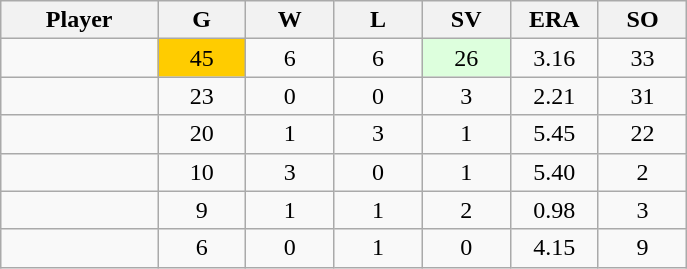<table class="wikitable sortable">
<tr>
<th bgcolor="#DDDDFF" width="16%">Player</th>
<th bgcolor="#DDDDFF" width="9%">G</th>
<th bgcolor="#DDDDFF" width="9%">W</th>
<th bgcolor="#DDDDFF" width="9%">L</th>
<th bgcolor="#DDDDFF" width="9%">SV</th>
<th bgcolor="#DDDDFF" width="9%">ERA</th>
<th bgcolor="#DDDDFF" width="9%">SO</th>
</tr>
<tr align="center">
<td></td>
<td bgcolor=#ffcc00>45</td>
<td>6</td>
<td>6</td>
<td bgcolor=#DDFFDD>26</td>
<td>3.16</td>
<td>33</td>
</tr>
<tr align="center">
<td></td>
<td>23</td>
<td>0</td>
<td>0</td>
<td>3</td>
<td>2.21</td>
<td>31</td>
</tr>
<tr align="center">
<td></td>
<td>20</td>
<td>1</td>
<td>3</td>
<td>1</td>
<td>5.45</td>
<td>22</td>
</tr>
<tr align="center">
<td></td>
<td>10</td>
<td>3</td>
<td>0</td>
<td>1</td>
<td>5.40</td>
<td>2</td>
</tr>
<tr align="center">
<td></td>
<td>9</td>
<td>1</td>
<td>1</td>
<td>2</td>
<td>0.98</td>
<td>3</td>
</tr>
<tr align="center">
<td></td>
<td>6</td>
<td>0</td>
<td>1</td>
<td>0</td>
<td>4.15</td>
<td>9</td>
</tr>
</table>
